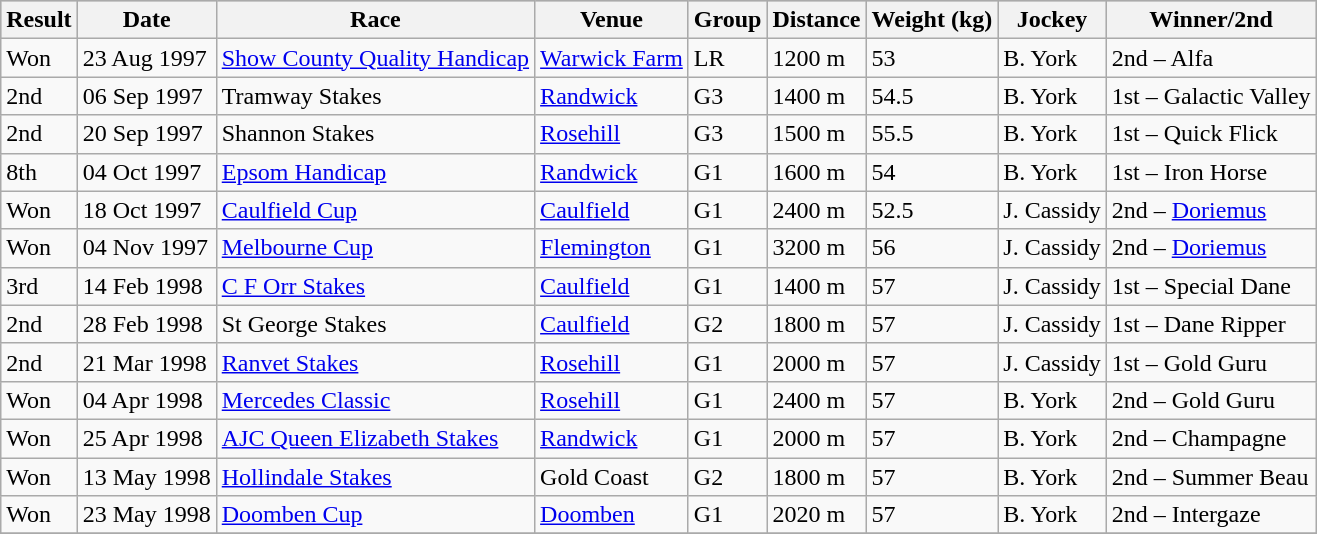<table class="wikitable">
<tr style="background:silver; color:black;">
<th>Result</th>
<th>Date</th>
<th>Race</th>
<th>Venue</th>
<th>Group</th>
<th>Distance</th>
<th>Weight (kg)</th>
<th>Jockey</th>
<th>Winner/2nd</th>
</tr>
<tr>
<td>Won</td>
<td>23 Aug 1997</td>
<td><a href='#'>Show County Quality Handicap</a></td>
<td><a href='#'>Warwick Farm</a></td>
<td>LR</td>
<td>1200 m</td>
<td>53</td>
<td>B. York</td>
<td>2nd – Alfa</td>
</tr>
<tr>
<td>2nd</td>
<td>06 Sep 1997</td>
<td>Tramway Stakes</td>
<td><a href='#'>Randwick</a></td>
<td>G3</td>
<td>1400 m</td>
<td>54.5</td>
<td>B. York</td>
<td>1st – Galactic Valley</td>
</tr>
<tr>
<td>2nd</td>
<td>20 Sep 1997</td>
<td>Shannon Stakes</td>
<td><a href='#'>Rosehill</a></td>
<td>G3</td>
<td>1500 m</td>
<td>55.5</td>
<td>B. York</td>
<td>1st – Quick Flick</td>
</tr>
<tr>
<td>8th</td>
<td>04 Oct 1997</td>
<td><a href='#'>Epsom Handicap</a></td>
<td><a href='#'>Randwick</a></td>
<td>G1</td>
<td>1600 m</td>
<td>54</td>
<td>B. York</td>
<td>1st – Iron Horse</td>
</tr>
<tr>
<td>Won</td>
<td>18 Oct 1997</td>
<td><a href='#'>Caulfield Cup</a></td>
<td><a href='#'>Caulfield</a></td>
<td>G1</td>
<td>2400 m</td>
<td>52.5</td>
<td>J. Cassidy</td>
<td>2nd – <a href='#'>Doriemus</a></td>
</tr>
<tr>
<td>Won</td>
<td>04 Nov 1997</td>
<td><a href='#'>Melbourne Cup</a></td>
<td><a href='#'>Flemington</a></td>
<td>G1</td>
<td>3200 m</td>
<td>56</td>
<td>J. Cassidy</td>
<td>2nd – <a href='#'>Doriemus</a></td>
</tr>
<tr>
<td>3rd</td>
<td>14 Feb 1998</td>
<td><a href='#'>C F Orr Stakes</a></td>
<td><a href='#'>Caulfield</a></td>
<td>G1</td>
<td>1400 m</td>
<td>57</td>
<td>J. Cassidy</td>
<td>1st – Special Dane</td>
</tr>
<tr>
<td>2nd</td>
<td>28 Feb 1998</td>
<td>St George Stakes</td>
<td><a href='#'>Caulfield</a></td>
<td>G2</td>
<td>1800 m</td>
<td>57</td>
<td>J. Cassidy</td>
<td>1st – Dane Ripper</td>
</tr>
<tr>
<td>2nd</td>
<td>21 Mar 1998</td>
<td><a href='#'>Ranvet Stakes</a></td>
<td><a href='#'>Rosehill</a></td>
<td>G1</td>
<td>2000 m</td>
<td>57</td>
<td>J. Cassidy</td>
<td>1st – Gold Guru</td>
</tr>
<tr>
<td>Won</td>
<td>04 Apr 1998</td>
<td><a href='#'>Mercedes Classic</a></td>
<td><a href='#'>Rosehill</a></td>
<td>G1</td>
<td>2400 m</td>
<td>57</td>
<td>B. York</td>
<td>2nd – Gold Guru</td>
</tr>
<tr>
<td>Won</td>
<td>25 Apr 1998</td>
<td><a href='#'>AJC Queen Elizabeth Stakes</a></td>
<td><a href='#'>Randwick</a></td>
<td>G1</td>
<td>2000 m</td>
<td>57</td>
<td>B. York</td>
<td>2nd – Champagne</td>
</tr>
<tr>
<td>Won</td>
<td>13 May 1998</td>
<td><a href='#'>Hollindale Stakes</a></td>
<td>Gold Coast</td>
<td>G2</td>
<td>1800 m</td>
<td>57</td>
<td>B. York</td>
<td>2nd – Summer Beau</td>
</tr>
<tr>
<td>Won</td>
<td>23 May 1998</td>
<td><a href='#'>Doomben Cup</a></td>
<td><a href='#'>Doomben</a></td>
<td>G1</td>
<td>2020 m</td>
<td>57</td>
<td>B. York</td>
<td>2nd – Intergaze</td>
</tr>
<tr>
</tr>
</table>
